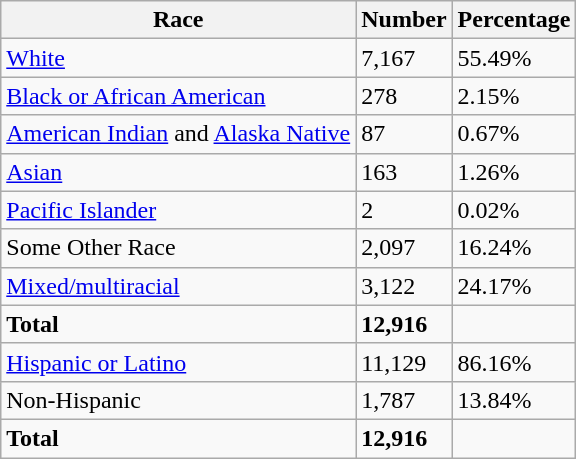<table class="wikitable">
<tr>
<th>Race</th>
<th>Number</th>
<th>Percentage</th>
</tr>
<tr>
<td><a href='#'>White</a></td>
<td>7,167</td>
<td>55.49%</td>
</tr>
<tr>
<td><a href='#'>Black or African American</a></td>
<td>278</td>
<td>2.15%</td>
</tr>
<tr>
<td><a href='#'>American Indian</a> and <a href='#'>Alaska Native</a></td>
<td>87</td>
<td>0.67%</td>
</tr>
<tr>
<td><a href='#'>Asian</a></td>
<td>163</td>
<td>1.26%</td>
</tr>
<tr>
<td><a href='#'>Pacific Islander</a></td>
<td>2</td>
<td>0.02%</td>
</tr>
<tr>
<td>Some Other Race</td>
<td>2,097</td>
<td>16.24%</td>
</tr>
<tr>
<td><a href='#'>Mixed/multiracial</a></td>
<td>3,122</td>
<td>24.17%</td>
</tr>
<tr>
<td><strong>Total</strong></td>
<td><strong>12,916</strong></td>
</tr>
<tr>
<td><a href='#'>Hispanic or Latino</a></td>
<td>11,129</td>
<td>86.16%</td>
</tr>
<tr>
<td>Non-Hispanic</td>
<td>1,787</td>
<td>13.84%</td>
</tr>
<tr>
<td><strong>Total</strong></td>
<td><strong>12,916</strong></td>
<td></td>
</tr>
</table>
